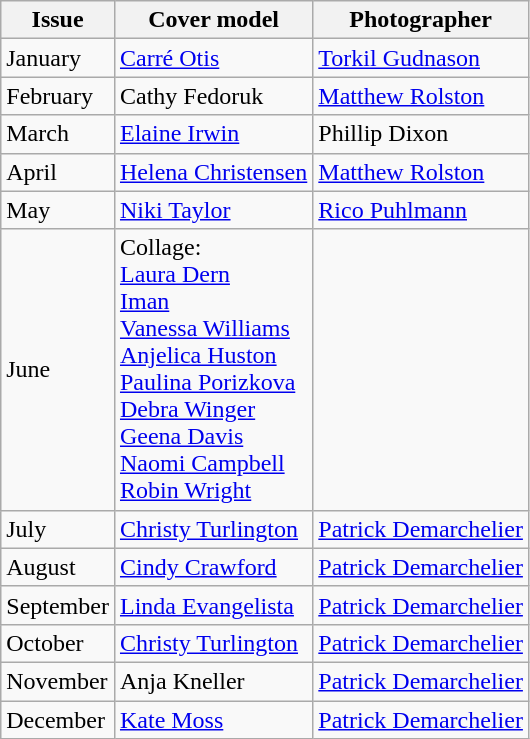<table class="sortable wikitable">
<tr>
<th>Issue</th>
<th>Cover model</th>
<th>Photographer</th>
</tr>
<tr>
<td>January</td>
<td><a href='#'>Carré Otis</a></td>
<td><a href='#'>Torkil Gudnason</a></td>
</tr>
<tr>
<td>February</td>
<td>Cathy Fedoruk</td>
<td><a href='#'>Matthew Rolston</a></td>
</tr>
<tr>
<td>March</td>
<td><a href='#'>Elaine Irwin</a></td>
<td>Phillip Dixon</td>
</tr>
<tr>
<td>April</td>
<td><a href='#'>Helena Christensen</a></td>
<td><a href='#'>Matthew Rolston</a></td>
</tr>
<tr>
<td>May</td>
<td><a href='#'>Niki Taylor</a></td>
<td><a href='#'>Rico Puhlmann</a></td>
</tr>
<tr>
<td>June</td>
<td>Collage:<br><a href='#'>Laura Dern</a><br><a href='#'>Iman</a><br><a href='#'>Vanessa Williams</a><br><a href='#'>Anjelica Huston</a><br><a href='#'>Paulina Porizkova</a><br><a href='#'>Debra Winger</a><br><a href='#'>Geena Davis</a><br><a href='#'>Naomi Campbell</a><br><a href='#'>Robin Wright</a></td>
<td></td>
</tr>
<tr>
<td>July</td>
<td><a href='#'>Christy Turlington</a></td>
<td><a href='#'>Patrick Demarchelier</a></td>
</tr>
<tr>
<td>August</td>
<td><a href='#'>Cindy Crawford</a></td>
<td><a href='#'>Patrick Demarchelier</a></td>
</tr>
<tr>
<td>September</td>
<td><a href='#'>Linda Evangelista</a></td>
<td><a href='#'>Patrick Demarchelier</a></td>
</tr>
<tr>
<td>October</td>
<td><a href='#'>Christy Turlington</a></td>
<td><a href='#'>Patrick Demarchelier</a></td>
</tr>
<tr>
<td>November</td>
<td>Anja Kneller</td>
<td><a href='#'>Patrick Demarchelier</a></td>
</tr>
<tr>
<td>December</td>
<td><a href='#'>Kate Moss</a></td>
<td><a href='#'>Patrick Demarchelier</a></td>
</tr>
</table>
